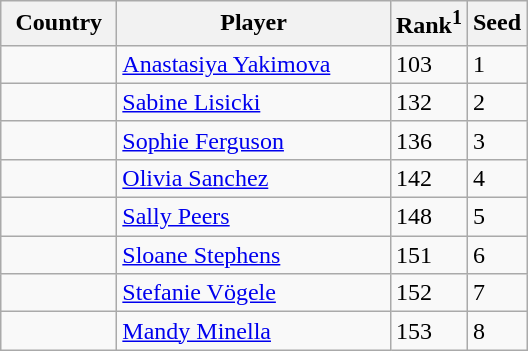<table class="sortable wikitable">
<tr>
<th width="70">Country</th>
<th width="175">Player</th>
<th>Rank<sup>1</sup></th>
<th>Seed</th>
</tr>
<tr>
<td></td>
<td><a href='#'>Anastasiya Yakimova</a></td>
<td>103</td>
<td>1</td>
</tr>
<tr>
<td></td>
<td><a href='#'>Sabine Lisicki</a></td>
<td>132</td>
<td>2</td>
</tr>
<tr>
<td></td>
<td><a href='#'>Sophie Ferguson</a></td>
<td>136</td>
<td>3</td>
</tr>
<tr>
<td></td>
<td><a href='#'>Olivia Sanchez</a></td>
<td>142</td>
<td>4</td>
</tr>
<tr>
<td></td>
<td><a href='#'>Sally Peers</a></td>
<td>148</td>
<td>5</td>
</tr>
<tr>
<td></td>
<td><a href='#'>Sloane Stephens</a></td>
<td>151</td>
<td>6</td>
</tr>
<tr>
<td></td>
<td><a href='#'>Stefanie Vögele</a></td>
<td>152</td>
<td>7</td>
</tr>
<tr>
<td></td>
<td><a href='#'>Mandy Minella</a></td>
<td>153</td>
<td>8</td>
</tr>
</table>
